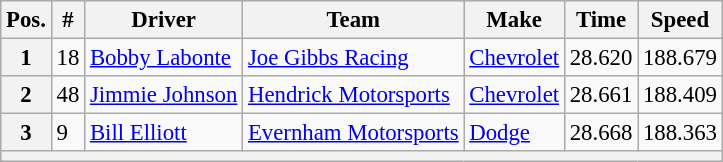<table class="wikitable" style="font-size:95%">
<tr>
<th>Pos.</th>
<th>#</th>
<th>Driver</th>
<th>Team</th>
<th>Make</th>
<th>Time</th>
<th>Speed</th>
</tr>
<tr>
<th>1</th>
<td>18</td>
<td><a href='#'>Bobby Labonte</a></td>
<td><a href='#'>Joe Gibbs Racing</a></td>
<td><a href='#'>Chevrolet</a></td>
<td>28.620</td>
<td>188.679</td>
</tr>
<tr>
<th>2</th>
<td>48</td>
<td><a href='#'>Jimmie Johnson</a></td>
<td><a href='#'>Hendrick Motorsports</a></td>
<td><a href='#'>Chevrolet</a></td>
<td>28.661</td>
<td>188.409</td>
</tr>
<tr>
<th>3</th>
<td>9</td>
<td><a href='#'>Bill Elliott</a></td>
<td><a href='#'>Evernham Motorsports</a></td>
<td><a href='#'>Dodge</a></td>
<td>28.668</td>
<td>188.363</td>
</tr>
<tr>
<th colspan="7"></th>
</tr>
</table>
